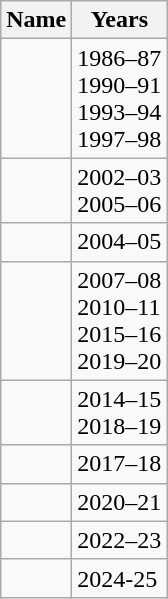<table class="wikitable sortable">
<tr>
<th>Name</th>
<th>Years</th>
</tr>
<tr>
<td></td>
<td>1986–87<br>1990–91<br>1993–94<br>1997–98</td>
</tr>
<tr>
<td></td>
<td>2002–03<br>2005–06</td>
</tr>
<tr>
<td></td>
<td>2004–05</td>
</tr>
<tr>
<td></td>
<td>2007–08<br>2010–11<br>2015–16<br>2019–20</td>
</tr>
<tr>
<td></td>
<td>2014–15<br>2018–19</td>
</tr>
<tr>
<td></td>
<td>2017–18</td>
</tr>
<tr>
<td></td>
<td>2020–21</td>
</tr>
<tr>
<td></td>
<td>2022–23</td>
</tr>
<tr>
<td></td>
<td>2024-25</td>
</tr>
</table>
